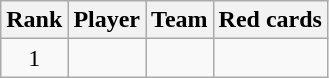<table class="wikitable" style="text-align:center">
<tr>
<th>Rank</th>
<th>Player</th>
<th>Team</th>
<th>Red cards</th>
</tr>
<tr>
<td>1</td>
<td align="left"></td>
<td align="left"></td>
<td></td>
</tr>
</table>
